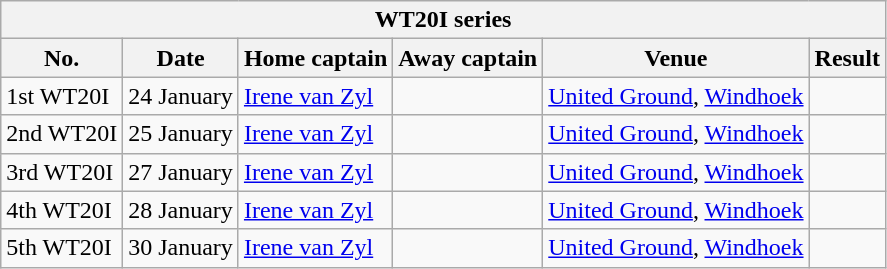<table class="wikitable">
<tr>
<th colspan="9">WT20I series</th>
</tr>
<tr>
<th>No.</th>
<th>Date</th>
<th>Home captain</th>
<th>Away captain</th>
<th>Venue</th>
<th>Result</th>
</tr>
<tr>
<td>1st WT20I</td>
<td>24 January</td>
<td><a href='#'>Irene van Zyl</a></td>
<td></td>
<td><a href='#'>United Ground</a>, <a href='#'>Windhoek</a></td>
<td></td>
</tr>
<tr>
<td>2nd WT20I</td>
<td>25 January</td>
<td><a href='#'>Irene van Zyl</a></td>
<td></td>
<td><a href='#'>United Ground</a>, <a href='#'>Windhoek</a></td>
<td></td>
</tr>
<tr>
<td>3rd WT20I</td>
<td>27 January</td>
<td><a href='#'>Irene van Zyl</a></td>
<td></td>
<td><a href='#'>United Ground</a>, <a href='#'>Windhoek</a></td>
<td></td>
</tr>
<tr>
<td>4th WT20I</td>
<td>28 January</td>
<td><a href='#'>Irene van Zyl</a></td>
<td></td>
<td><a href='#'>United Ground</a>, <a href='#'>Windhoek</a></td>
<td></td>
</tr>
<tr>
<td>5th WT20I</td>
<td>30 January</td>
<td><a href='#'>Irene van Zyl</a></td>
<td></td>
<td><a href='#'>United Ground</a>, <a href='#'>Windhoek</a></td>
<td></td>
</tr>
</table>
